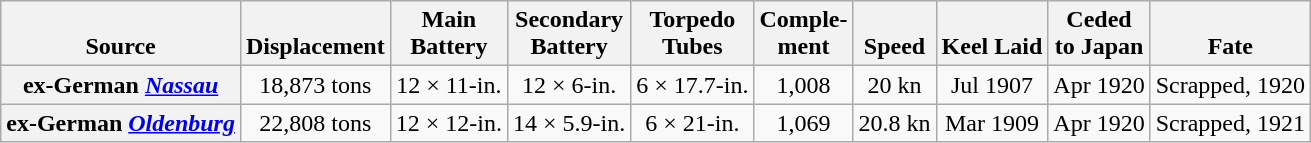<table class="wikitable plainrowheaders" style="text-align: center;">
<tr valign="bottom">
<th scope="col">Source</th>
<th scope="col">Displacement</th>
<th scope="col">Main<br>Battery</th>
<th scope="col">Secondary<br>Battery</th>
<th scope="col">Torpedo<br>Tubes</th>
<th scope="col">Comple-<br>ment</th>
<th scope="col">Speed</th>
<th scope="col">Keel Laid</th>
<th scope="col">Ceded<br>to Japan</th>
<th scope="col">Fate</th>
</tr>
<tr>
<th scope="row">ex-German <a href='#'><em>Nassau</em></a></th>
<td scope="row" style="text-align: center">18,873 tons</td>
<td scope="row" style="text-align: center">12 × 11-in.</td>
<td scope="row" style="text-align: center">12 × 6-in.</td>
<td scope="row" style="text-align: center">6 × 17.7-in.</td>
<td scope="row" style="text-align: center">1,008</td>
<td scope="row" style="text-align: center">20 kn</td>
<td scope="row" style="text-align: center">Jul 1907</td>
<td scope="row" style="text-align: center">Apr 1920</td>
<td scope="row" style="text-align: center">Scrapped, 1920</td>
</tr>
<tr>
<th scope="row">ex-German <a href='#'><em>Oldenburg</em></a></th>
<td scope="row" style="text-align: center">22,808 tons</td>
<td scope="row" style="text-align: center">12 × 12-in.</td>
<td scope="row" style="text-align: center">14 × 5.9-in.</td>
<td scope="row" style="text-align: center">6 × 21-in.</td>
<td scope="row" style="text-align: center">1,069</td>
<td scope="row" style="text-align: center">20.8 kn</td>
<td scope="row" style="text-align: center">Mar 1909</td>
<td scope="row" style="text-align: center">Apr 1920</td>
<td scope="row" style="text-align: center">Scrapped, 1921</td>
</tr>
</table>
